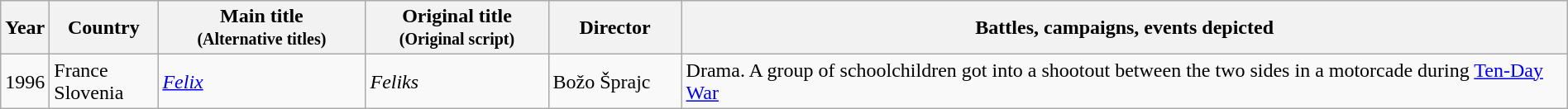<table class="wikitable sortable" style="width:100%;">
<tr>
<th class="unsortable">Year</th>
<th width= 80>Country</th>
<th width=160>Main title<br><small>(Alternative titles)</small></th>
<th width=140>Original title<br><small>(Original script)</small></th>
<th width=100>Director</th>
<th class="unsortable">Battles, campaigns, events depicted</th>
</tr>
<tr>
<td>1996</td>
<td>France<br>Slovenia</td>
<td><em><a href='#'>Felix</a></em></td>
<td><em>Feliks</em></td>
<td>Božo Šprajc</td>
<td>Drama. A group of schoolchildren got into a shootout between the two sides in a motorcade during <a href='#'>Ten-Day War</a></td>
</tr>
</table>
